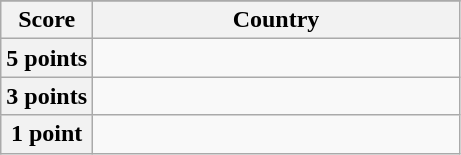<table class="wikitable">
<tr>
</tr>
<tr>
<th scope="col" width="20%">Score</th>
<th scope="col">Country</th>
</tr>
<tr>
<th scope="row">5 points</th>
<td></td>
</tr>
<tr>
<th scope="row">3 points</th>
<td></td>
</tr>
<tr>
<th scope="row">1 point</th>
<td></td>
</tr>
</table>
